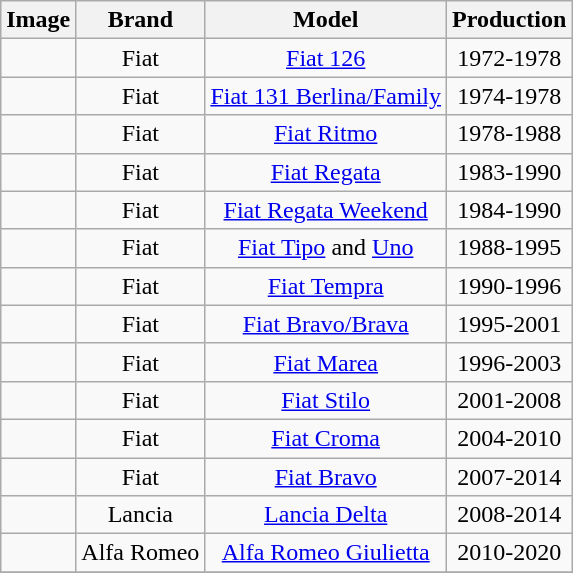<table class="wikitable">
<tr>
<th>Image</th>
<th>Brand</th>
<th>Model</th>
<th>Production</th>
</tr>
<tr>
<td align="center"></td>
<td align="center">Fiat</td>
<td align="center"><a href='#'>Fiat 126</a></td>
<td align="center">1972-1978</td>
</tr>
<tr>
<td align="center"></td>
<td align="center">Fiat</td>
<td align="center"><a href='#'>Fiat 131 Berlina/Family</a></td>
<td align="center">1974-1978</td>
</tr>
<tr>
<td align="center"></td>
<td align="center">Fiat</td>
<td align="center"><a href='#'>Fiat Ritmo</a></td>
<td align="center">1978-1988</td>
</tr>
<tr>
<td align="center"></td>
<td align="center">Fiat</td>
<td align="center"><a href='#'>Fiat Regata</a></td>
<td align="center">1983-1990</td>
</tr>
<tr>
<td></td>
<td align="center">Fiat</td>
<td align="center"><a href='#'>Fiat Regata Weekend</a></td>
<td align="center">1984-1990</td>
</tr>
<tr>
<td align="center"></td>
<td align="center">Fiat</td>
<td align="center"><a href='#'>Fiat Tipo</a> and <a href='#'>Uno</a></td>
<td align="center">1988-1995</td>
</tr>
<tr>
<td align="center"></td>
<td align="center">Fiat</td>
<td align="center"><a href='#'>Fiat Tempra</a></td>
<td align="center">1990-1996</td>
</tr>
<tr>
<td align="center"></td>
<td align="center">Fiat</td>
<td align="center"><a href='#'>Fiat Bravo/Brava</a></td>
<td align="center">1995-2001</td>
</tr>
<tr>
<td align="center"></td>
<td align="center">Fiat</td>
<td align="center"><a href='#'>Fiat Marea</a></td>
<td align="center">1996-2003</td>
</tr>
<tr>
<td align="center"></td>
<td align="center">Fiat</td>
<td align="center"><a href='#'>Fiat Stilo</a></td>
<td align="center">2001-2008</td>
</tr>
<tr>
<td align="center"></td>
<td align="center">Fiat</td>
<td align="center"><a href='#'>Fiat Croma</a></td>
<td align="center">2004-2010</td>
</tr>
<tr>
<td align="center"></td>
<td align="center">Fiat</td>
<td align="center"><a href='#'>Fiat Bravo</a></td>
<td align="center">2007-2014</td>
</tr>
<tr>
<td align="center"></td>
<td align="center">Lancia</td>
<td align="center"><a href='#'>Lancia Delta</a></td>
<td align="center">2008-2014</td>
</tr>
<tr>
<td align="center"></td>
<td align="center">Alfa Romeo</td>
<td align="center"><a href='#'>Alfa Romeo Giulietta</a></td>
<td align="center">2010-2020</td>
</tr>
<tr>
</tr>
</table>
